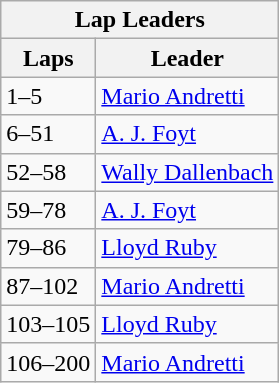<table class="wikitable">
<tr>
<th colspan=2>Lap Leaders</th>
</tr>
<tr>
<th>Laps</th>
<th>Leader</th>
</tr>
<tr>
<td>1–5</td>
<td><a href='#'>Mario Andretti</a></td>
</tr>
<tr>
<td>6–51</td>
<td><a href='#'>A. J. Foyt</a></td>
</tr>
<tr>
<td>52–58</td>
<td><a href='#'>Wally Dallenbach</a></td>
</tr>
<tr>
<td>59–78</td>
<td><a href='#'>A. J. Foyt</a></td>
</tr>
<tr>
<td>79–86</td>
<td><a href='#'>Lloyd Ruby</a></td>
</tr>
<tr>
<td>87–102</td>
<td><a href='#'>Mario Andretti</a></td>
</tr>
<tr>
<td>103–105</td>
<td><a href='#'>Lloyd Ruby</a></td>
</tr>
<tr>
<td>106–200</td>
<td><a href='#'>Mario Andretti</a></td>
</tr>
</table>
